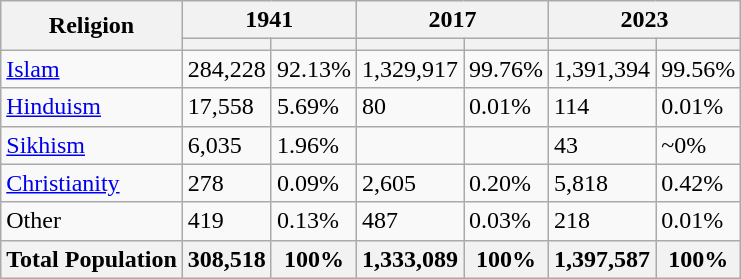<table class="wikitable sortable">
<tr>
<th rowspan="2">Religion</th>
<th colspan="2">1941</th>
<th colspan="2">2017</th>
<th colspan="2">2023</th>
</tr>
<tr>
<th></th>
<th></th>
<th></th>
<th></th>
<th></th>
<th></th>
</tr>
<tr>
<td><a href='#'>Islam</a> </td>
<td>284,228</td>
<td>92.13%</td>
<td>1,329,917</td>
<td>99.76%</td>
<td>1,391,394</td>
<td>99.56%</td>
</tr>
<tr>
<td><a href='#'>Hinduism</a> </td>
<td>17,558</td>
<td>5.69%</td>
<td>80</td>
<td>0.01%</td>
<td>114</td>
<td>0.01%</td>
</tr>
<tr>
<td><a href='#'>Sikhism</a> </td>
<td>6,035</td>
<td>1.96%</td>
<td></td>
<td></td>
<td>43</td>
<td>~0%</td>
</tr>
<tr>
<td><a href='#'>Christianity</a> </td>
<td>278</td>
<td>0.09%</td>
<td>2,605</td>
<td>0.20%</td>
<td>5,818</td>
<td>0.42%</td>
</tr>
<tr>
<td>Other</td>
<td>419</td>
<td>0.13%</td>
<td>487</td>
<td>0.03%</td>
<td>218</td>
<td>0.01%</td>
</tr>
<tr>
<th>Total Population</th>
<th>308,518</th>
<th>100%</th>
<th>1,333,089</th>
<th>100%</th>
<th>1,397,587</th>
<th>100%</th>
</tr>
</table>
